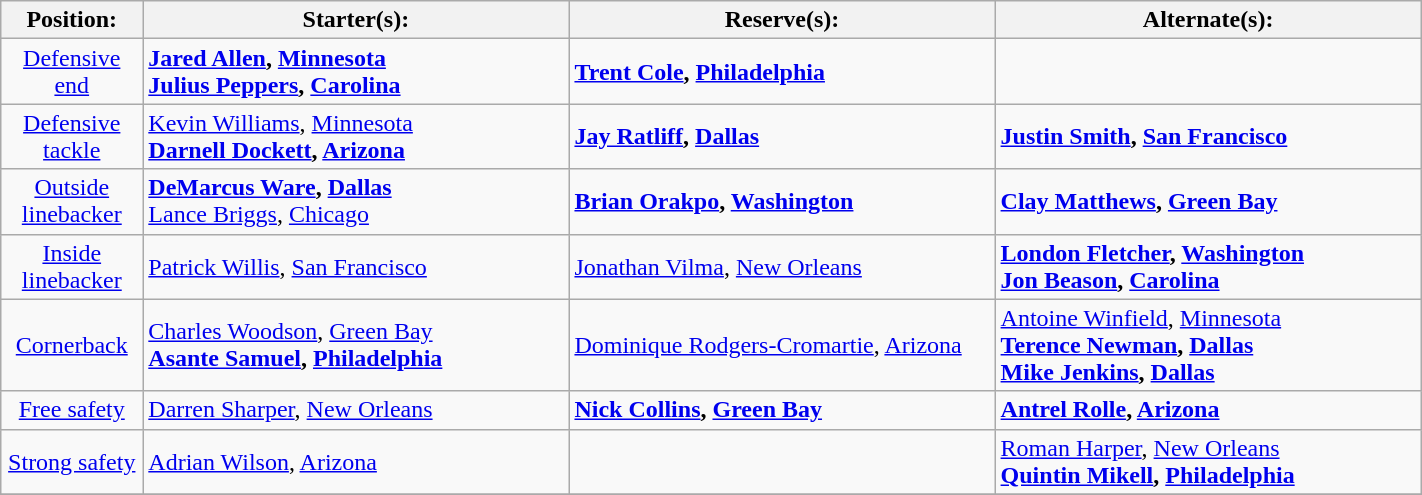<table class="wikitable" width=75%>
<tr>
<th width=10%>Position:</th>
<th width=30%>Starter(s):</th>
<th width=30%>Reserve(s):</th>
<th width=30%>Alternate(s):</th>
</tr>
<tr>
<td align=center><a href='#'>Defensive end</a></td>
<td><strong> <a href='#'>Jared Allen</a>, <a href='#'>Minnesota</a></strong><br><strong> <a href='#'>Julius Peppers</a>, <a href='#'>Carolina</a></strong></td>
<td><strong> <a href='#'>Trent Cole</a>, <a href='#'>Philadelphia</a></strong></td>
<td></td>
</tr>
<tr>
<td align=center><a href='#'>Defensive tackle</a></td>
<td> <a href='#'>Kevin Williams</a>, <a href='#'>Minnesota</a><br><strong> <a href='#'>Darnell Dockett</a>, <a href='#'>Arizona</a></strong></td>
<td><strong> <a href='#'>Jay Ratliff</a>, <a href='#'>Dallas</a></strong></td>
<td><strong> <a href='#'>Justin Smith</a>, <a href='#'>San Francisco</a></strong></td>
</tr>
<tr>
<td align=center><a href='#'>Outside linebacker</a></td>
<td><strong> <a href='#'>DeMarcus Ware</a>, <a href='#'>Dallas</a></strong><br> <a href='#'>Lance Briggs</a>, <a href='#'>Chicago</a></td>
<td><strong> <a href='#'>Brian Orakpo</a>, <a href='#'>Washington</a></strong></td>
<td><strong> <a href='#'>Clay Matthews</a>, <a href='#'>Green Bay</a></strong></td>
</tr>
<tr>
<td align=center><a href='#'>Inside linebacker</a></td>
<td> <a href='#'>Patrick Willis</a>, <a href='#'>San Francisco</a></td>
<td> <a href='#'>Jonathan Vilma</a>, <a href='#'>New Orleans</a></td>
<td><strong> <a href='#'>London Fletcher</a>, <a href='#'>Washington</a></strong><br><strong> <a href='#'>Jon Beason</a>, <a href='#'>Carolina</a></strong></td>
</tr>
<tr>
<td align=center><a href='#'>Cornerback</a></td>
<td> <a href='#'>Charles Woodson</a>, <a href='#'>Green Bay</a><br><strong> <a href='#'>Asante Samuel</a>, <a href='#'>Philadelphia</a></strong></td>
<td> <a href='#'>Dominique Rodgers-Cromartie</a>, <a href='#'>Arizona</a></td>
<td> <a href='#'>Antoine Winfield</a>, <a href='#'>Minnesota</a><br><strong> <a href='#'>Terence Newman</a>, <a href='#'>Dallas</a></strong><br><strong> <a href='#'>Mike Jenkins</a>, <a href='#'>Dallas</a></strong></td>
</tr>
<tr>
<td align=center><a href='#'>Free safety</a></td>
<td> <a href='#'>Darren Sharper</a>, <a href='#'>New Orleans</a></td>
<td><strong> <a href='#'>Nick Collins</a>, <a href='#'>Green Bay</a></strong></td>
<td><strong> <a href='#'>Antrel Rolle</a>, <a href='#'>Arizona</a></strong></td>
</tr>
<tr>
<td align=center><a href='#'>Strong safety</a></td>
<td> <a href='#'>Adrian Wilson</a>, <a href='#'>Arizona</a></td>
<td></td>
<td> <a href='#'>Roman Harper</a>, <a href='#'>New Orleans</a><br><strong> <a href='#'>Quintin Mikell</a>, <a href='#'>Philadelphia</a></strong></td>
</tr>
<tr>
</tr>
</table>
